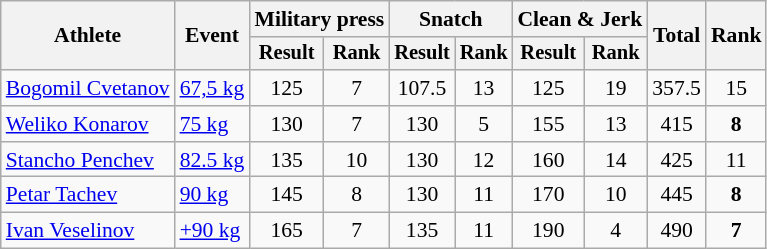<table class="wikitable" style="font-size:90%">
<tr>
<th rowspan="2">Athlete</th>
<th rowspan="2">Event</th>
<th colspan="2">Military press</th>
<th colspan="2">Snatch</th>
<th colspan="2">Clean & Jerk</th>
<th rowspan="2">Total</th>
<th rowspan="2">Rank</th>
</tr>
<tr style="font-size:95%">
<th>Result</th>
<th>Rank</th>
<th>Result</th>
<th>Rank</th>
<th>Result</th>
<th>Rank</th>
</tr>
<tr align=center>
<td align=left><a href='#'>Bogomil Cvetanov</a></td>
<td style="text-align:left;" rowspan="1"><a href='#'>67,5 kg</a></td>
<td>125</td>
<td>7</td>
<td>107.5</td>
<td>13</td>
<td>125</td>
<td>19</td>
<td>357.5</td>
<td>15</td>
</tr>
<tr align=center>
<td align=left><a href='#'>Weliko Konarov</a></td>
<td style="text-align:left;" rowspan="1"><a href='#'>75 kg</a></td>
<td>130</td>
<td>7</td>
<td>130</td>
<td>5</td>
<td>155</td>
<td>13</td>
<td>415</td>
<td><strong>8</strong></td>
</tr>
<tr align=center>
<td align=left><a href='#'>Stancho Penchev</a></td>
<td style="text-align:left;" rowspan="1"><a href='#'>82.5 kg</a></td>
<td>135</td>
<td>10</td>
<td>130</td>
<td>12</td>
<td>160</td>
<td>14</td>
<td>425</td>
<td>11</td>
</tr>
<tr align=center>
<td align=left><a href='#'>Petar Tachev</a></td>
<td style="text-align:left;" rowspan="1"><a href='#'>90 kg</a></td>
<td>145</td>
<td>8</td>
<td>130</td>
<td>11</td>
<td>170</td>
<td>10</td>
<td>445</td>
<td><strong>8</strong></td>
</tr>
<tr align=center>
<td align=left><a href='#'>Ivan Veselinov</a></td>
<td style="text-align:left;" rowspan="1"><a href='#'>+90 kg</a></td>
<td>165</td>
<td>7</td>
<td>135</td>
<td>11</td>
<td>190</td>
<td>4</td>
<td>490</td>
<td><strong>7</strong></td>
</tr>
</table>
